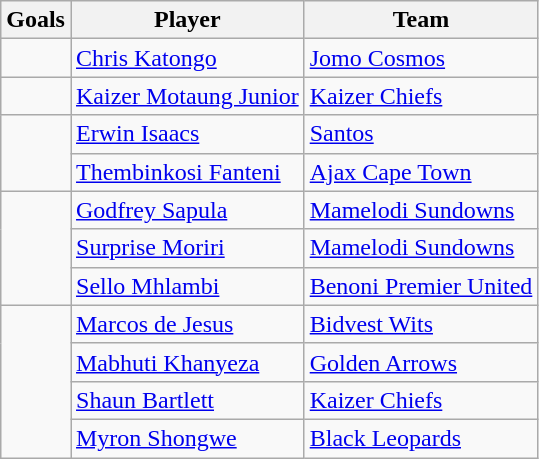<table class="wikitable">
<tr>
<th>Goals</th>
<th>Player</th>
<th>Team</th>
</tr>
<tr>
<td></td>
<td> <a href='#'>Chris Katongo</a></td>
<td><a href='#'>Jomo Cosmos</a></td>
</tr>
<tr>
<td></td>
<td> <a href='#'>Kaizer Motaung Junior</a></td>
<td><a href='#'>Kaizer Chiefs</a></td>
</tr>
<tr>
<td rowspan="2"></td>
<td> <a href='#'>Erwin Isaacs</a></td>
<td><a href='#'>Santos</a></td>
</tr>
<tr>
<td> <a href='#'>Thembinkosi Fanteni</a></td>
<td><a href='#'>Ajax Cape Town</a></td>
</tr>
<tr>
<td rowspan="3"></td>
<td> <a href='#'>Godfrey Sapula</a></td>
<td><a href='#'>Mamelodi Sundowns</a></td>
</tr>
<tr>
<td> <a href='#'>Surprise Moriri</a></td>
<td><a href='#'>Mamelodi Sundowns</a></td>
</tr>
<tr>
<td> <a href='#'>Sello Mhlambi</a></td>
<td><a href='#'>Benoni Premier United</a></td>
</tr>
<tr>
<td rowspan="4"></td>
<td> <a href='#'>Marcos de Jesus</a></td>
<td><a href='#'>Bidvest Wits</a></td>
</tr>
<tr>
<td> <a href='#'>Mabhuti Khanyeza</a></td>
<td><a href='#'>Golden Arrows</a></td>
</tr>
<tr>
<td> <a href='#'>Shaun Bartlett</a></td>
<td><a href='#'>Kaizer Chiefs</a></td>
</tr>
<tr>
<td> <a href='#'>Myron Shongwe</a></td>
<td><a href='#'>Black Leopards</a></td>
</tr>
</table>
